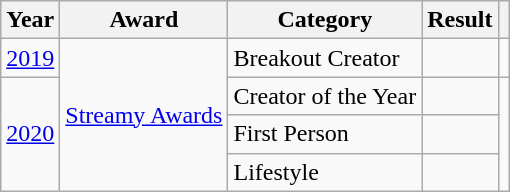<table class="wikitable">
<tr>
<th>Year</th>
<th>Award</th>
<th>Category</th>
<th>Result</th>
<th></th>
</tr>
<tr>
<td><a href='#'>2019</a></td>
<td rowspan="4"><a href='#'>Streamy Awards</a></td>
<td>Breakout Creator</td>
<td></td>
<td></td>
</tr>
<tr>
<td rowspan="3"><a href='#'>2020</a></td>
<td>Creator of the Year</td>
<td></td>
<td rowspan="3"></td>
</tr>
<tr>
<td>First Person</td>
<td></td>
</tr>
<tr>
<td>Lifestyle</td>
<td></td>
</tr>
</table>
